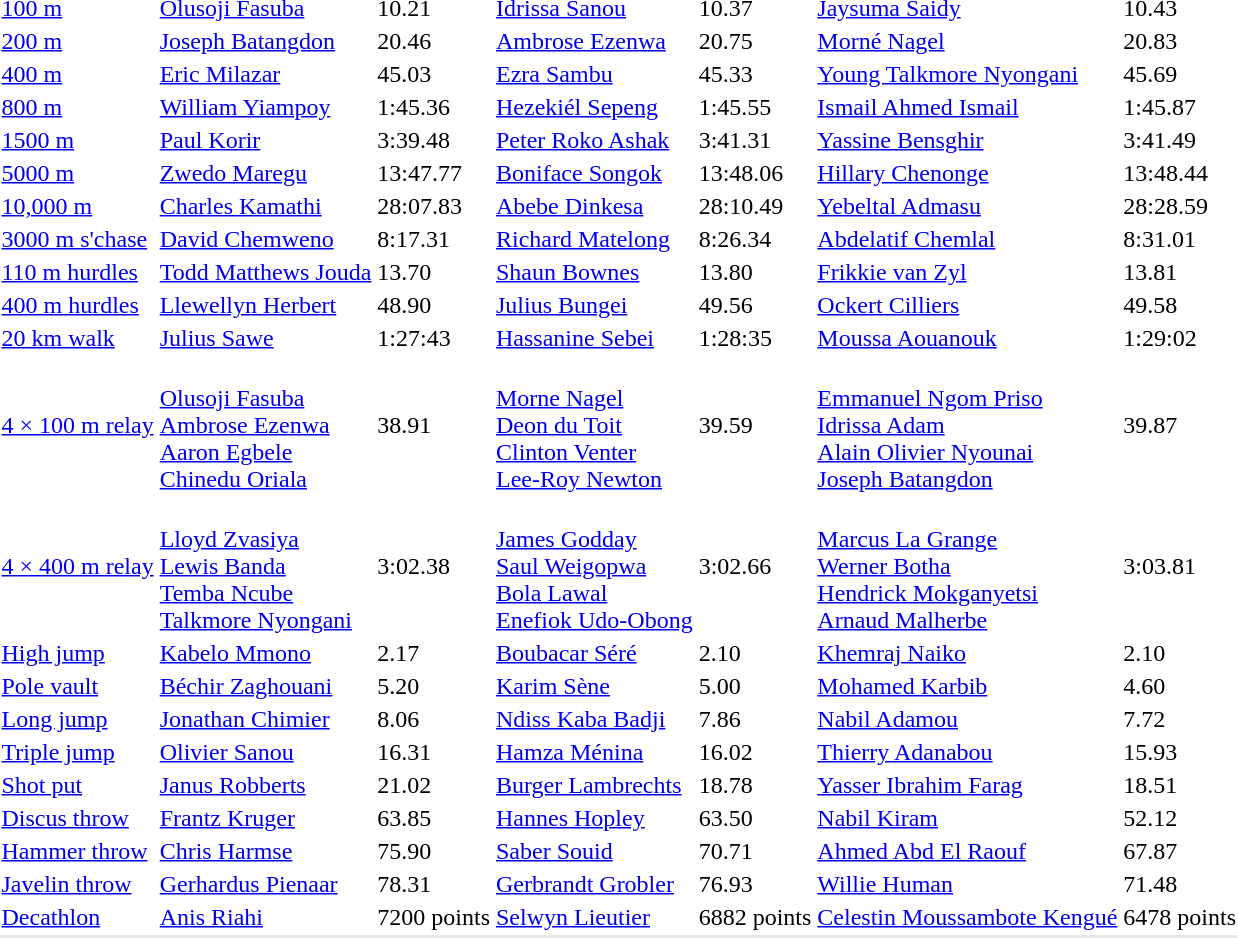<table>
<tr>
<td><a href='#'>100 m</a><br></td>
<td><a href='#'>Olusoji Fasuba</a> <br> </td>
<td>10.21</td>
<td><a href='#'>Idrissa Sanou</a> <br> </td>
<td>10.37</td>
<td><a href='#'>Jaysuma Saidy</a> <br> </td>
<td>10.43</td>
</tr>
<tr>
<td><a href='#'>200 m</a><br></td>
<td><a href='#'>Joseph Batangdon</a> <br> </td>
<td>20.46</td>
<td><a href='#'>Ambrose Ezenwa</a>  <br> </td>
<td>20.75</td>
<td><a href='#'>Morné Nagel</a> <br> </td>
<td>20.83</td>
</tr>
<tr>
<td><a href='#'>400 m</a><br></td>
<td><a href='#'>Eric Milazar</a> <br>  </td>
<td>45.03</td>
<td><a href='#'>Ezra Sambu</a> <br> </td>
<td>45.33</td>
<td><a href='#'>Young Talkmore Nyongani</a> <br> </td>
<td>45.69</td>
</tr>
<tr>
<td><a href='#'>800 m</a><br></td>
<td><a href='#'>William Yiampoy</a> <br> </td>
<td>1:45.36</td>
<td><a href='#'>Hezekiél Sepeng</a> <br> </td>
<td>1:45.55</td>
<td><a href='#'>Ismail Ahmed Ismail</a> <br> </td>
<td>1:45.87</td>
</tr>
<tr>
<td><a href='#'>1500 m</a><br></td>
<td><a href='#'>Paul Korir</a> <br> </td>
<td>3:39.48</td>
<td><a href='#'>Peter Roko Ashak</a> <br> </td>
<td>3:41.31</td>
<td><a href='#'>Yassine Bensghir</a> <br> </td>
<td>3:41.49</td>
</tr>
<tr>
<td><a href='#'>5000 m</a><br></td>
<td><a href='#'>Zwedo Maregu</a> <br> </td>
<td>13:47.77</td>
<td><a href='#'>Boniface Songok</a> <br>  </td>
<td>13:48.06</td>
<td><a href='#'>Hillary Chenonge</a> <br> </td>
<td>13:48.44</td>
</tr>
<tr>
<td><a href='#'>10,000 m</a><br></td>
<td><a href='#'>Charles Kamathi</a> <br> </td>
<td>28:07.83</td>
<td><a href='#'>Abebe Dinkesa</a> <br>  </td>
<td>28:10.49</td>
<td><a href='#'>Yebeltal Admasu</a> <br> </td>
<td>28:28.59</td>
</tr>
<tr>
<td><a href='#'>3000 m s'chase</a><br></td>
<td><a href='#'>David Chemweno</a> <br> </td>
<td>8:17.31</td>
<td><a href='#'>Richard Matelong</a>  <br> </td>
<td>8:26.34</td>
<td><a href='#'>Abdelatif Chemlal</a> <br> </td>
<td>8:31.01</td>
</tr>
<tr>
<td><a href='#'>110 m hurdles</a><br></td>
<td><a href='#'>Todd Matthews Jouda</a> <br> </td>
<td>13.70</td>
<td><a href='#'>Shaun Bownes</a> <br> </td>
<td>13.80</td>
<td><a href='#'>Frikkie van Zyl</a> <br> </td>
<td>13.81</td>
</tr>
<tr>
<td><a href='#'>400 m hurdles</a><br></td>
<td><a href='#'>Llewellyn Herbert</a> <br> </td>
<td>48.90</td>
<td><a href='#'>Julius Bungei</a> <br> </td>
<td>49.56</td>
<td><a href='#'>Ockert Cilliers</a> <br> </td>
<td>49.58</td>
</tr>
<tr>
<td><a href='#'>20 km walk</a><br></td>
<td><a href='#'>Julius Sawe</a> <br> </td>
<td>1:27:43</td>
<td><a href='#'>Hassanine Sebei</a> <br> </td>
<td>1:28:35</td>
<td><a href='#'>Moussa Aouanouk</a> <br> </td>
<td>1:29:02</td>
</tr>
<tr>
<td><a href='#'>4 × 100 m relay</a><br></td>
<td><br><a href='#'>Olusoji Fasuba</a><br><a href='#'>Ambrose Ezenwa</a><br><a href='#'>Aaron Egbele</a><br><a href='#'>Chinedu Oriala</a></td>
<td>38.91</td>
<td><br><a href='#'>Morne Nagel</a><br><a href='#'>Deon du Toit</a><br><a href='#'>Clinton Venter</a><br><a href='#'>Lee-Roy Newton</a></td>
<td>39.59</td>
<td><br><a href='#'>Emmanuel Ngom Priso</a><br><a href='#'>Idrissa Adam</a><br><a href='#'>Alain Olivier Nyounai</a><br><a href='#'>Joseph Batangdon</a></td>
<td>39.87</td>
</tr>
<tr>
<td><a href='#'>4 × 400 m relay</a><br></td>
<td><br><a href='#'>Lloyd Zvasiya</a><br><a href='#'>Lewis Banda</a><br><a href='#'>Temba Ncube</a><br><a href='#'>Talkmore Nyongani</a></td>
<td>3:02.38</td>
<td><br><a href='#'>James Godday</a><br><a href='#'>Saul Weigopwa</a><br><a href='#'>Bola Lawal</a><br><a href='#'>Enefiok Udo-Obong</a></td>
<td>3:02.66</td>
<td> <br><a href='#'>Marcus La Grange</a><br><a href='#'>Werner Botha</a><br><a href='#'>Hendrick Mokganyetsi</a><br><a href='#'>Arnaud Malherbe</a></td>
<td>3:03.81</td>
</tr>
<tr>
<td><a href='#'>High jump</a><br></td>
<td><a href='#'>Kabelo Mmono</a> <br> </td>
<td>2.17</td>
<td><a href='#'>Boubacar Séré</a> <br> </td>
<td>2.10</td>
<td><a href='#'>Khemraj Naiko</a> <br> </td>
<td>2.10</td>
</tr>
<tr>
<td><a href='#'>Pole vault</a><br></td>
<td><a href='#'>Béchir Zaghouani</a> <br> </td>
<td>5.20</td>
<td><a href='#'>Karim Sène</a> <br> </td>
<td>5.00</td>
<td><a href='#'>Mohamed Karbib</a> <br> </td>
<td>4.60</td>
</tr>
<tr>
<td><a href='#'>Long jump</a><br></td>
<td><a href='#'>Jonathan Chimier</a> <br> </td>
<td>8.06</td>
<td><a href='#'>Ndiss Kaba Badji</a> <br> </td>
<td>7.86</td>
<td><a href='#'>Nabil Adamou</a> <br> </td>
<td>7.72</td>
</tr>
<tr>
<td><a href='#'>Triple jump</a><br></td>
<td><a href='#'>Olivier Sanou</a> <br> </td>
<td>16.31</td>
<td><a href='#'>Hamza Ménina</a> <br> </td>
<td>16.02</td>
<td><a href='#'>Thierry Adanabou</a> <br> </td>
<td>15.93</td>
</tr>
<tr>
<td><a href='#'>Shot put</a><br></td>
<td><a href='#'>Janus Robberts</a> <br> </td>
<td>21.02</td>
<td><a href='#'>Burger Lambrechts</a> <br> </td>
<td>18.78</td>
<td><a href='#'>Yasser Ibrahim Farag</a> <br> </td>
<td>18.51</td>
</tr>
<tr>
<td><a href='#'>Discus throw</a><br></td>
<td><a href='#'>Frantz Kruger</a> <br> </td>
<td>63.85</td>
<td><a href='#'>Hannes Hopley</a> <br> </td>
<td>63.50</td>
<td><a href='#'>Nabil Kiram</a> <br> </td>
<td>52.12</td>
</tr>
<tr>
<td><a href='#'>Hammer throw</a><br></td>
<td><a href='#'>Chris Harmse</a> <br> </td>
<td>75.90</td>
<td><a href='#'>Saber Souid</a> <br> </td>
<td>70.71</td>
<td><a href='#'>Ahmed Abd El Raouf</a> <br> </td>
<td>67.87</td>
</tr>
<tr>
<td><a href='#'>Javelin throw</a><br></td>
<td><a href='#'>Gerhardus Pienaar</a> <br> </td>
<td>78.31</td>
<td><a href='#'>Gerbrandt Grobler</a> <br> </td>
<td>76.93</td>
<td><a href='#'>Willie Human</a> <br> </td>
<td>71.48</td>
</tr>
<tr>
<td><a href='#'>Decathlon</a><br></td>
<td><a href='#'>Anis Riahi</a> <br> </td>
<td>7200 points</td>
<td><a href='#'>Selwyn Lieutier</a> <br> </td>
<td>6882 points</td>
<td><a href='#'>Celestin Moussambote Kengué</a> <br> </td>
<td>6478 points</td>
</tr>
<tr bgcolor= e8e8e8>
<td colspan=7></td>
</tr>
</table>
